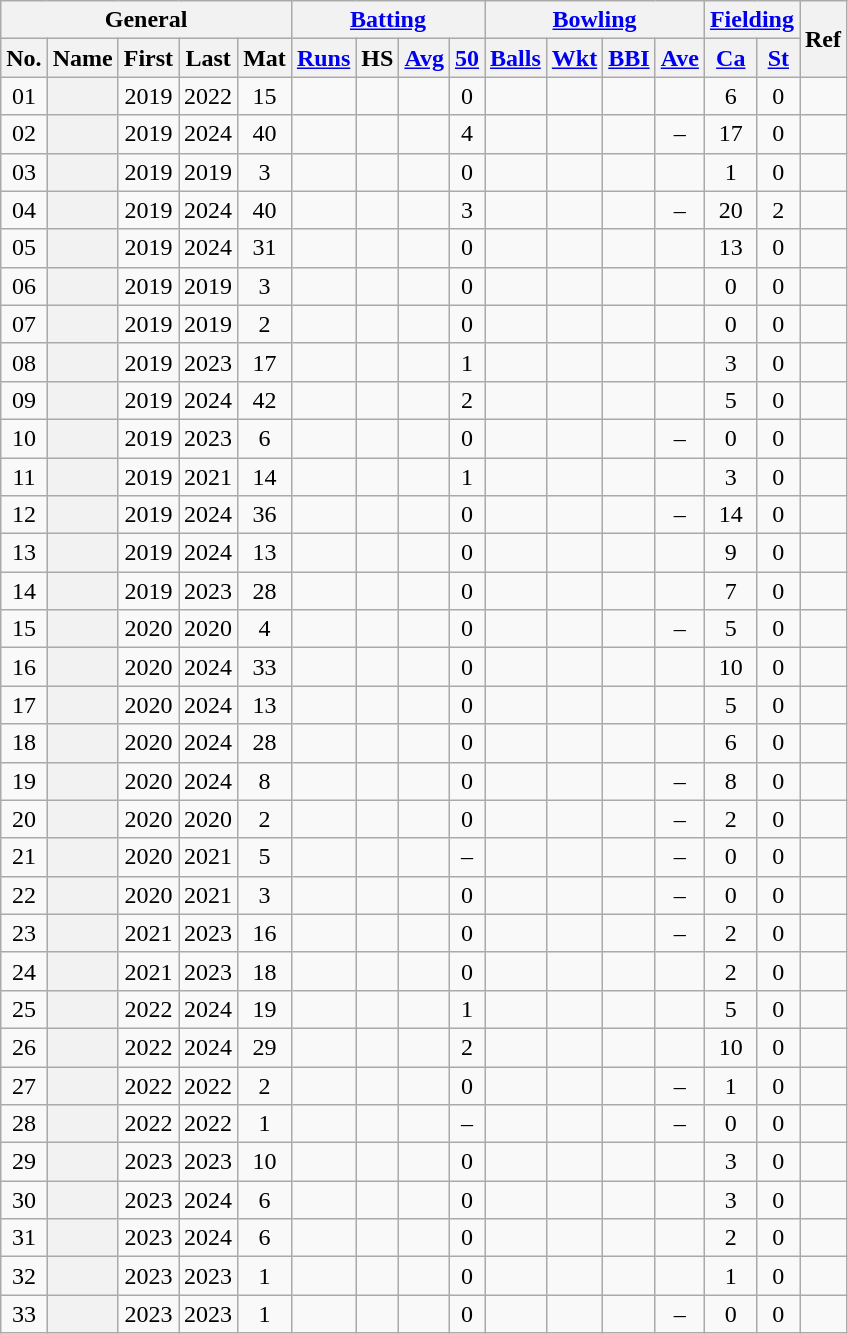<table class="wikitable plainrowheaders sortable">
<tr align="center">
<th scope="col" colspan=5 class="unsortable">General</th>
<th scope="col" colspan=4 class="unsortable"><a href='#'>Batting</a></th>
<th scope="col" colspan=4 class="unsortable"><a href='#'>Bowling</a></th>
<th scope="col" colspan=2 class="unsortable"><a href='#'>Fielding</a></th>
<th scope="col" rowspan=2 class="unsortable">Ref</th>
</tr>
<tr align="center">
<th scope="col">No.</th>
<th scope="col">Name</th>
<th scope="col">First</th>
<th scope="col">Last</th>
<th scope="col">Mat</th>
<th scope="col"><a href='#'>Runs</a></th>
<th scope="col">HS</th>
<th scope="col"><a href='#'>Avg</a></th>
<th scope="col"><a href='#'>50</a></th>
<th scope="col"><a href='#'>Balls</a></th>
<th scope="col"><a href='#'>Wkt</a></th>
<th scope="col"><a href='#'>BBI</a></th>
<th scope="col"><a href='#'>Ave</a></th>
<th scope="col"><a href='#'>Ca</a></th>
<th scope="col"><a href='#'>St</a></th>
</tr>
<tr align="center">
<td><span>0</span>1</td>
<th scope="row" align="left"></th>
<td>2019</td>
<td>2022</td>
<td>15</td>
<td></td>
<td></td>
<td></td>
<td>0</td>
<td></td>
<td></td>
<td></td>
<td></td>
<td>6</td>
<td>0</td>
<td></td>
</tr>
<tr align="center">
<td><span>0</span>2</td>
<th scope="row" align="left"></th>
<td>2019</td>
<td>2024</td>
<td>40</td>
<td></td>
<td></td>
<td></td>
<td>4</td>
<td></td>
<td></td>
<td></td>
<td>–</td>
<td>17</td>
<td>0</td>
<td></td>
</tr>
<tr align="center">
<td><span>0</span>3</td>
<th scope="row" align="left"></th>
<td>2019</td>
<td>2019</td>
<td>3</td>
<td></td>
<td></td>
<td></td>
<td>0</td>
<td></td>
<td></td>
<td></td>
<td></td>
<td>1</td>
<td>0</td>
<td></td>
</tr>
<tr align="center">
<td><span>0</span>4</td>
<th scope="row" align="left"></th>
<td>2019</td>
<td>2024</td>
<td>40</td>
<td></td>
<td></td>
<td></td>
<td>3</td>
<td></td>
<td></td>
<td></td>
<td>–</td>
<td>20</td>
<td>2</td>
<td></td>
</tr>
<tr align="center">
<td><span>0</span>5</td>
<th scope="row" align="left"></th>
<td>2019</td>
<td>2024</td>
<td>31</td>
<td></td>
<td></td>
<td></td>
<td>0</td>
<td></td>
<td></td>
<td></td>
<td></td>
<td>13</td>
<td>0</td>
<td></td>
</tr>
<tr align="center">
<td><span>0</span>6</td>
<th scope="row" align="left"></th>
<td>2019</td>
<td>2019</td>
<td>3</td>
<td></td>
<td></td>
<td></td>
<td>0</td>
<td></td>
<td></td>
<td></td>
<td></td>
<td>0</td>
<td>0</td>
<td></td>
</tr>
<tr align="center">
<td><span>0</span>7</td>
<th scope="row" align="left"></th>
<td>2019</td>
<td>2019</td>
<td>2</td>
<td></td>
<td></td>
<td></td>
<td>0</td>
<td></td>
<td></td>
<td></td>
<td></td>
<td>0</td>
<td>0</td>
<td></td>
</tr>
<tr align="center">
<td><span>0</span>8</td>
<th scope="row" align="left"></th>
<td>2019</td>
<td>2023</td>
<td>17</td>
<td></td>
<td></td>
<td></td>
<td>1</td>
<td></td>
<td></td>
<td></td>
<td></td>
<td>3</td>
<td>0</td>
<td></td>
</tr>
<tr align="center">
<td><span>0</span>9</td>
<th scope="row" align="left"></th>
<td>2019</td>
<td>2024</td>
<td>42</td>
<td></td>
<td></td>
<td></td>
<td>2</td>
<td></td>
<td></td>
<td></td>
<td></td>
<td>5</td>
<td>0</td>
<td></td>
</tr>
<tr align="center">
<td>10</td>
<th scope="row" align="left"></th>
<td>2019</td>
<td>2023</td>
<td>6</td>
<td></td>
<td></td>
<td></td>
<td>0</td>
<td></td>
<td></td>
<td></td>
<td>–</td>
<td>0</td>
<td>0</td>
<td></td>
</tr>
<tr align="center">
<td>11</td>
<th scope="row" align="left"></th>
<td>2019</td>
<td>2021</td>
<td>14</td>
<td></td>
<td></td>
<td></td>
<td>1</td>
<td></td>
<td></td>
<td></td>
<td></td>
<td>3</td>
<td>0</td>
<td></td>
</tr>
<tr align="center">
<td>12</td>
<th scope="row" align="left"></th>
<td>2019</td>
<td>2024</td>
<td>36</td>
<td></td>
<td></td>
<td></td>
<td>0</td>
<td></td>
<td></td>
<td></td>
<td>–</td>
<td>14</td>
<td>0</td>
<td></td>
</tr>
<tr align="center">
<td>13</td>
<th scope="row" align="left"></th>
<td>2019</td>
<td>2024</td>
<td>13</td>
<td></td>
<td></td>
<td></td>
<td>0</td>
<td></td>
<td></td>
<td></td>
<td></td>
<td>9</td>
<td>0</td>
<td></td>
</tr>
<tr align="center">
<td>14</td>
<th scope="row" align="left"></th>
<td>2019</td>
<td>2023</td>
<td>28</td>
<td></td>
<td></td>
<td></td>
<td>0</td>
<td></td>
<td></td>
<td></td>
<td></td>
<td>7</td>
<td>0</td>
<td></td>
</tr>
<tr align="center">
<td>15</td>
<th scope="row" align="left"></th>
<td>2020</td>
<td>2020</td>
<td>4</td>
<td></td>
<td></td>
<td></td>
<td>0</td>
<td></td>
<td></td>
<td></td>
<td>–</td>
<td>5</td>
<td>0</td>
<td></td>
</tr>
<tr align="center">
<td>16</td>
<th scope="row" align="left"></th>
<td>2020</td>
<td>2024</td>
<td>33</td>
<td></td>
<td></td>
<td></td>
<td>0</td>
<td></td>
<td></td>
<td></td>
<td></td>
<td>10</td>
<td>0</td>
<td></td>
</tr>
<tr align="center">
<td>17</td>
<th scope="row" align="left"></th>
<td>2020</td>
<td>2024</td>
<td>13</td>
<td></td>
<td></td>
<td></td>
<td>0</td>
<td></td>
<td></td>
<td></td>
<td></td>
<td>5</td>
<td>0</td>
<td></td>
</tr>
<tr align="center">
<td>18</td>
<th scope="row" align="left"></th>
<td>2020</td>
<td>2024</td>
<td>28</td>
<td></td>
<td></td>
<td></td>
<td>0</td>
<td></td>
<td></td>
<td></td>
<td></td>
<td>6</td>
<td>0</td>
<td></td>
</tr>
<tr align="center">
<td>19</td>
<th scope="row" align="left"></th>
<td>2020</td>
<td>2024</td>
<td>8</td>
<td></td>
<td></td>
<td></td>
<td>0</td>
<td></td>
<td></td>
<td></td>
<td>–</td>
<td>8</td>
<td>0</td>
<td></td>
</tr>
<tr align="center">
<td>20</td>
<th scope="row" align="left"></th>
<td>2020</td>
<td>2020</td>
<td>2</td>
<td></td>
<td></td>
<td></td>
<td>0</td>
<td></td>
<td></td>
<td></td>
<td>–</td>
<td>2</td>
<td>0</td>
<td></td>
</tr>
<tr align="center">
<td>21</td>
<th scope="row" align="left"></th>
<td>2020</td>
<td>2021</td>
<td>5</td>
<td></td>
<td></td>
<td></td>
<td>–</td>
<td></td>
<td></td>
<td></td>
<td>–</td>
<td>0</td>
<td>0</td>
<td></td>
</tr>
<tr align="center">
<td>22</td>
<th scope="row" align="left"></th>
<td>2020</td>
<td>2021</td>
<td>3</td>
<td></td>
<td></td>
<td></td>
<td>0</td>
<td></td>
<td></td>
<td></td>
<td>–</td>
<td>0</td>
<td>0</td>
<td></td>
</tr>
<tr align="center">
<td>23</td>
<th scope="row" align="left"></th>
<td>2021</td>
<td>2023</td>
<td>16</td>
<td></td>
<td></td>
<td></td>
<td>0</td>
<td></td>
<td></td>
<td></td>
<td>–</td>
<td>2</td>
<td>0</td>
<td></td>
</tr>
<tr align="center">
<td>24</td>
<th scope="row" align="left"></th>
<td>2021</td>
<td>2023</td>
<td>18</td>
<td></td>
<td></td>
<td></td>
<td>0</td>
<td></td>
<td></td>
<td></td>
<td></td>
<td>2</td>
<td>0</td>
<td></td>
</tr>
<tr align="center">
<td>25</td>
<th scope="row" align="left"></th>
<td>2022</td>
<td>2024</td>
<td>19</td>
<td></td>
<td></td>
<td></td>
<td>1</td>
<td></td>
<td></td>
<td></td>
<td></td>
<td>5</td>
<td>0</td>
<td></td>
</tr>
<tr align="center">
<td>26</td>
<th scope="row" align="left"></th>
<td>2022</td>
<td>2024</td>
<td>29</td>
<td></td>
<td></td>
<td></td>
<td>2</td>
<td></td>
<td></td>
<td></td>
<td></td>
<td>10</td>
<td>0</td>
<td></td>
</tr>
<tr align="center">
<td>27</td>
<th scope="row" align="left"></th>
<td>2022</td>
<td>2022</td>
<td>2</td>
<td></td>
<td></td>
<td></td>
<td>0</td>
<td></td>
<td></td>
<td></td>
<td>–</td>
<td>1</td>
<td>0</td>
<td></td>
</tr>
<tr align="center">
<td>28</td>
<th scope="row" align="left"></th>
<td>2022</td>
<td>2022</td>
<td>1</td>
<td></td>
<td></td>
<td></td>
<td>–</td>
<td></td>
<td></td>
<td></td>
<td>–</td>
<td>0</td>
<td>0</td>
<td></td>
</tr>
<tr align="center">
<td>29</td>
<th scope="row" align="left"></th>
<td>2023</td>
<td>2023</td>
<td>10</td>
<td></td>
<td></td>
<td></td>
<td>0</td>
<td></td>
<td></td>
<td></td>
<td></td>
<td>3</td>
<td>0</td>
<td></td>
</tr>
<tr align="center">
<td>30</td>
<th scope="row" align="left"></th>
<td>2023</td>
<td>2024</td>
<td>6</td>
<td></td>
<td></td>
<td></td>
<td>0</td>
<td></td>
<td></td>
<td></td>
<td></td>
<td>3</td>
<td>0</td>
<td></td>
</tr>
<tr align="center">
<td>31</td>
<th scope="row" align="left"></th>
<td>2023</td>
<td>2024</td>
<td>6</td>
<td></td>
<td></td>
<td></td>
<td>0</td>
<td></td>
<td></td>
<td></td>
<td></td>
<td>2</td>
<td>0</td>
<td></td>
</tr>
<tr align="center">
<td>32</td>
<th scope="row" align="left"></th>
<td>2023</td>
<td>2023</td>
<td>1</td>
<td></td>
<td></td>
<td></td>
<td>0</td>
<td></td>
<td></td>
<td></td>
<td></td>
<td>1</td>
<td>0</td>
<td></td>
</tr>
<tr align="center">
<td>33</td>
<th scope="row" align="left"></th>
<td>2023</td>
<td>2023</td>
<td>1</td>
<td></td>
<td></td>
<td></td>
<td>0</td>
<td></td>
<td></td>
<td></td>
<td>–</td>
<td>0</td>
<td>0</td>
<td></td>
</tr>
</table>
